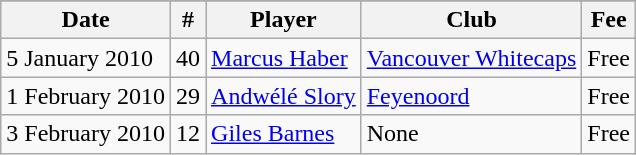<table class="wikitable" style="text-align: left">
<tr>
</tr>
<tr>
<th>Date</th>
<th>#</th>
<th>Player</th>
<th>Club</th>
<th>Fee</th>
</tr>
<tr>
<td>5 January 2010</td>
<td>40</td>
<td> <a href='#'>Marcus Haber</a></td>
<td> <a href='#'>Vancouver Whitecaps</a></td>
<td>Free</td>
</tr>
<tr>
<td>1 February 2010</td>
<td>29</td>
<td> <a href='#'>Andwélé Slory</a></td>
<td> <a href='#'>Feyenoord</a></td>
<td>Free</td>
</tr>
<tr>
<td>3 February 2010</td>
<td>12</td>
<td> <a href='#'>Giles Barnes</a></td>
<td>None</td>
<td>Free</td>
</tr>
</table>
